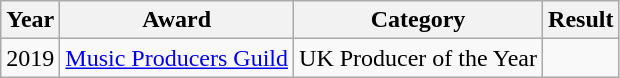<table class="wikitable sortable">
<tr>
<th>Year</th>
<th>Award</th>
<th>Category</th>
<th>Result</th>
</tr>
<tr>
<td>2019</td>
<td><a href='#'>Music Producers Guild</a></td>
<td>UK Producer of the Year</td>
<td></td>
</tr>
</table>
